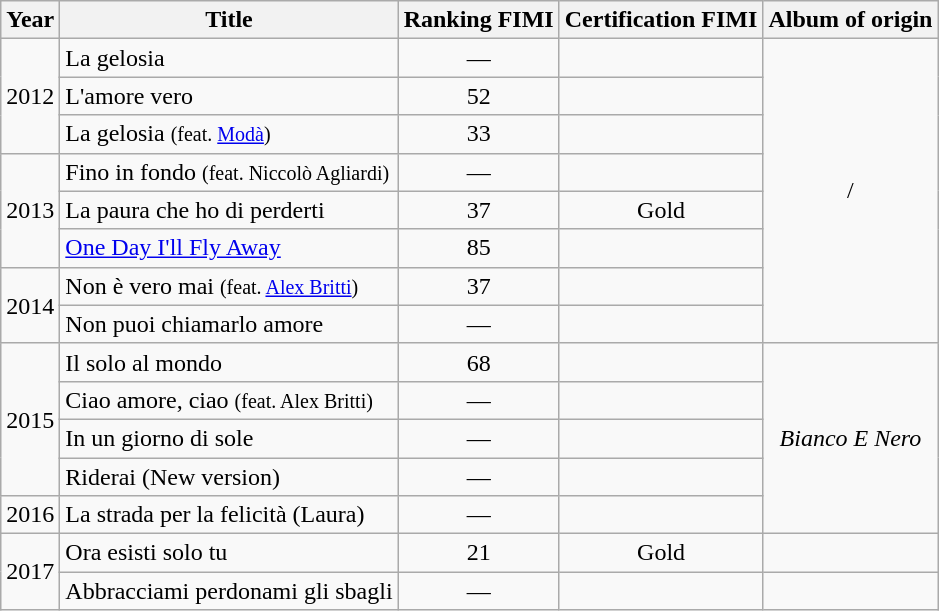<table class="wikitable" style="text-align:center">
<tr>
<th>Year</th>
<th>Title</th>
<th>Ranking FIMI<br></th>
<th>Certification FIMI</th>
<th>Album of origin</th>
</tr>
<tr>
<td rowspan="3">2012</td>
<td align="left">La gelosia</td>
<td>—</td>
<td></td>
<td rowspan="8">/</td>
</tr>
<tr>
<td align="left">L'amore vero</td>
<td>52</td>
<td></td>
</tr>
<tr>
<td align="left">La gelosia <small>(feat. <a href='#'>Modà</a>)</small></td>
<td>33</td>
<td></td>
</tr>
<tr>
<td rowspan="3">2013</td>
<td align="left">Fino in fondo <small>(feat. Niccolò Agliardi)</small></td>
<td>—</td>
<td></td>
</tr>
<tr>
<td align="left">La paura che ho di perderti</td>
<td>37</td>
<td>Gold</td>
</tr>
<tr>
<td align="left"><a href='#'>One Day I'll Fly Away</a></td>
<td>85</td>
<td></td>
</tr>
<tr>
<td rowspan="2">2014</td>
<td align="left">Non è vero mai <small>(feat. <a href='#'>Alex Britti</a>)</small></td>
<td>37</td>
<td></td>
</tr>
<tr>
<td align="left">Non puoi chiamarlo amore</td>
<td>—</td>
<td></td>
</tr>
<tr>
<td rowspan="4">2015</td>
<td align="left">Il solo al mondo</td>
<td>68</td>
<td></td>
<td rowspan="5"><em>Bianco E Nero</em></td>
</tr>
<tr>
<td align="left">Ciao amore, ciao <small>(feat. Alex Britti)</small></td>
<td>—</td>
<td></td>
</tr>
<tr>
<td align="left">In un giorno di sole</td>
<td>—</td>
<td></td>
</tr>
<tr>
<td align="left">Riderai (New version)</td>
<td>—</td>
<td></td>
</tr>
<tr>
<td>2016</td>
<td align="left">La strada per la felicità (Laura)</td>
<td>—</td>
<td></td>
</tr>
<tr>
<td rowspan="2">2017</td>
<td align="left">Ora esisti solo tu</td>
<td>21</td>
<td>Gold</td>
<td></td>
</tr>
<tr>
<td align="left">Abbracciami perdonami gli sbagli</td>
<td>—</td>
<td></td>
</tr>
</table>
